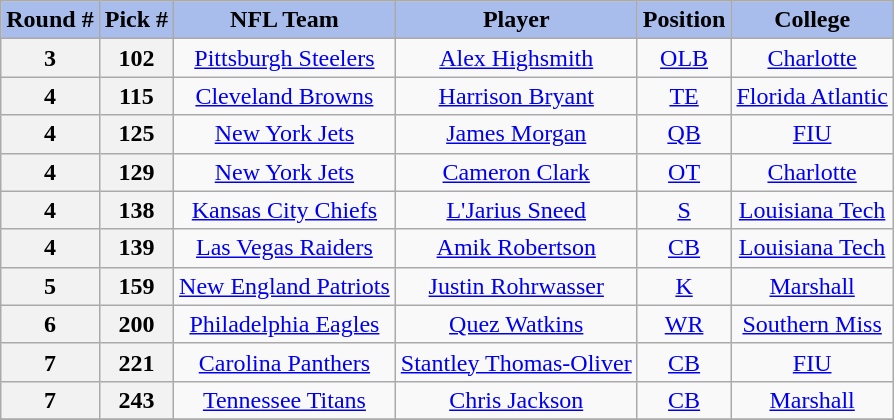<table class="wikitable sortable" border="1" style="text-align: center;">
<tr>
<th style="background:#A8BDEC;">Round #</th>
<th style="background:#A8BDEC;">Pick #</th>
<th style="background:#A8BDEC;">NFL Team</th>
<th style="background:#A8BDEC;">Player</th>
<th style="background:#A8BDEC;">Position</th>
<th style="background:#A8BDEC;">College</th>
</tr>
<tr>
<th>3</th>
<th>102</th>
<td><a href='#'>Pittsburgh Steelers</a></td>
<td><a href='#'>Alex Highsmith</a></td>
<td><a href='#'>OLB</a></td>
<td><a href='#'>Charlotte</a></td>
</tr>
<tr>
<th>4</th>
<th>115</th>
<td><a href='#'>Cleveland Browns</a></td>
<td><a href='#'>Harrison Bryant</a></td>
<td><a href='#'>TE</a></td>
<td><a href='#'>Florida Atlantic</a></td>
</tr>
<tr>
<th>4</th>
<th>125</th>
<td><a href='#'>New York Jets</a></td>
<td><a href='#'>James Morgan</a></td>
<td><a href='#'>QB</a></td>
<td><a href='#'>FIU</a></td>
</tr>
<tr>
<th>4</th>
<th>129</th>
<td><a href='#'>New York Jets</a></td>
<td><a href='#'>Cameron Clark</a></td>
<td><a href='#'>OT</a></td>
<td><a href='#'>Charlotte</a></td>
</tr>
<tr>
<th>4</th>
<th>138</th>
<td><a href='#'>Kansas City Chiefs</a></td>
<td><a href='#'>L'Jarius Sneed</a></td>
<td><a href='#'>S</a></td>
<td><a href='#'>Louisiana Tech</a></td>
</tr>
<tr>
<th>4</th>
<th>139</th>
<td><a href='#'>Las Vegas Raiders</a></td>
<td><a href='#'>Amik Robertson</a></td>
<td><a href='#'>CB</a></td>
<td><a href='#'>Louisiana Tech</a></td>
</tr>
<tr>
<th>5</th>
<th>159</th>
<td><a href='#'>New England Patriots</a></td>
<td><a href='#'>Justin Rohrwasser</a></td>
<td><a href='#'>K</a></td>
<td><a href='#'>Marshall</a></td>
</tr>
<tr>
<th>6</th>
<th>200</th>
<td><a href='#'>Philadelphia Eagles</a></td>
<td><a href='#'>Quez Watkins</a></td>
<td><a href='#'>WR</a></td>
<td><a href='#'>Southern Miss</a></td>
</tr>
<tr>
<th>7</th>
<th>221</th>
<td><a href='#'>Carolina Panthers</a></td>
<td><a href='#'>Stantley Thomas-Oliver</a></td>
<td><a href='#'>CB</a></td>
<td><a href='#'>FIU</a></td>
</tr>
<tr>
<th>7</th>
<th>243</th>
<td><a href='#'>Tennessee Titans</a></td>
<td><a href='#'>Chris Jackson</a></td>
<td><a href='#'>CB</a></td>
<td><a href='#'>Marshall</a></td>
</tr>
<tr>
</tr>
</table>
